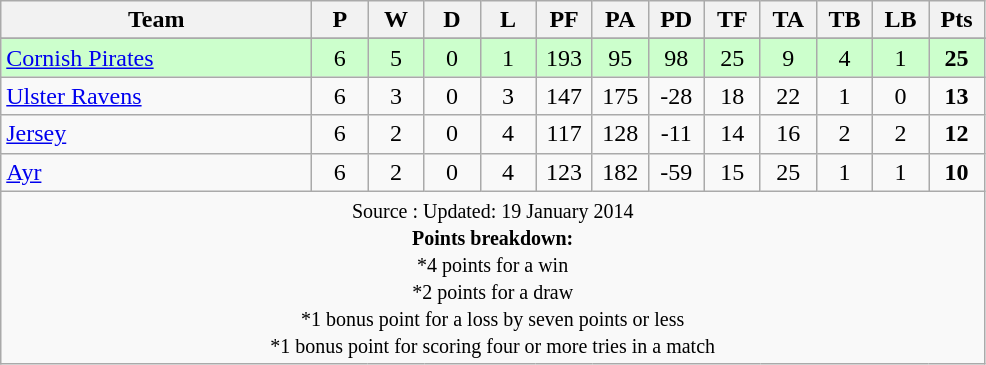<table class="wikitable" style="text-align: center;">
<tr>
<th style="width:200px;">Team</th>
<th width="30">P</th>
<th width="30">W</th>
<th width="30">D</th>
<th width="30">L</th>
<th width="30">PF</th>
<th width="30">PA</th>
<th width="30">PD</th>
<th width="30">TF</th>
<th width="30">TA</th>
<th width="30">TB</th>
<th width="30">LB</th>
<th width="30">Pts</th>
</tr>
<tr>
</tr>
<tr style="background:#ccffcc;">
<td align="left"> <a href='#'>Cornish Pirates</a></td>
<td>6</td>
<td>5</td>
<td>0</td>
<td>1</td>
<td>193</td>
<td>95</td>
<td>98</td>
<td>25</td>
<td>9</td>
<td>4</td>
<td>1</td>
<td><strong>25</strong></td>
</tr>
<tr>
<td align="left"> <a href='#'>Ulster Ravens</a></td>
<td>6</td>
<td>3</td>
<td>0</td>
<td>3</td>
<td>147</td>
<td>175</td>
<td>-28</td>
<td>18</td>
<td>22</td>
<td>1</td>
<td>0</td>
<td><strong>13</strong></td>
</tr>
<tr>
<td align="left"> <a href='#'>Jersey</a></td>
<td>6</td>
<td>2</td>
<td>0</td>
<td>4</td>
<td>117</td>
<td>128</td>
<td>-11</td>
<td>14</td>
<td>16</td>
<td>2</td>
<td>2</td>
<td><strong>12</strong></td>
</tr>
<tr>
<td align="left"> <a href='#'>Ayr</a></td>
<td>6</td>
<td>2</td>
<td>0</td>
<td>4</td>
<td>123</td>
<td>182</td>
<td>-59</td>
<td>15</td>
<td>25</td>
<td>1</td>
<td>1</td>
<td><strong>10</strong></td>
</tr>
<tr |align=left|>
<td colspan="13" style="border:0px"><small>Source :  Updated: 19 January 2014<br><strong>Points breakdown:</strong><br>*4 points for a win<br>*2 points for a draw<br>*1 bonus point for a loss by seven points or less<br>*1 bonus point for scoring four or more tries in a match</small></td>
</tr>
</table>
